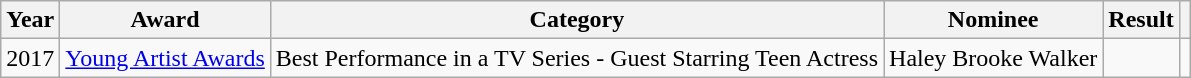<table class="wikitable">
<tr>
<th>Year</th>
<th>Award</th>
<th>Category</th>
<th>Nominee</th>
<th>Result</th>
<th></th>
</tr>
<tr>
<td>2017</td>
<td><a href='#'>Young Artist Awards</a></td>
<td>Best Performance in a TV Series - Guest Starring Teen Actress</td>
<td>Haley Brooke Walker</td>
<td></td>
<td></td>
</tr>
</table>
